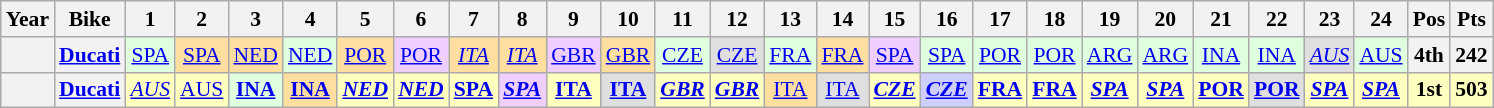<table class="wikitable" style="text-align:center; font-size:90%;">
<tr>
<th>Year</th>
<th>Bike</th>
<th>1</th>
<th>2</th>
<th>3</th>
<th>4</th>
<th>5</th>
<th>6</th>
<th>7</th>
<th>8</th>
<th>9</th>
<th>10</th>
<th>11</th>
<th>12</th>
<th>13</th>
<th>14</th>
<th>15</th>
<th>16</th>
<th>17</th>
<th>18</th>
<th>19</th>
<th>20</th>
<th>21</th>
<th>22</th>
<th>23</th>
<th>24</th>
<th>Pos</th>
<th>Pts</th>
</tr>
<tr>
<th></th>
<th><a href='#'>Ducati</a></th>
<td style="background:#dfffdf;"><a href='#'>SPA</a><br></td>
<td style="background:#ffdf9f;"><a href='#'>SPA</a><br></td>
<td style="background:#ffdf9f;"><a href='#'>NED</a><br></td>
<td style="background:#dfffdf;"><a href='#'>NED</a><br></td>
<td style="background:#ffdf9f;"><a href='#'>POR</a><br></td>
<td style="background:#efcfff;"><a href='#'>POR</a><br></td>
<td style="background:#ffdf9f;"><em><a href='#'>ITA</a></em><br></td>
<td style="background:#ffdf9f;"><em><a href='#'>ITA</a></em><br></td>
<td style="background:#efcfff;"><a href='#'>GBR</a><br></td>
<td style="background:#ffdf9f;"><a href='#'>GBR</a><br></td>
<td style="background:#dfffdf;"><a href='#'>CZE</a><br></td>
<td style="background:#dfdfdf;"><a href='#'>CZE</a><br></td>
<td style="background:#dfffdf;"><a href='#'>FRA</a><br></td>
<td style="background:#ffdf9f;"><a href='#'>FRA</a><br></td>
<td style="background:#efcfff;"><a href='#'>SPA</a><br></td>
<td style="background:#dfffdf;"><a href='#'>SPA</a><br></td>
<td style="background:#dfffdf;"><a href='#'>POR</a><br></td>
<td style="background:#dfffdf;"><a href='#'>POR</a><br></td>
<td style="background:#dfffdf;"><a href='#'>ARG</a><br></td>
<td style="background:#dfffdf;"><a href='#'>ARG</a><br></td>
<td style="background:#dfffdf;"><a href='#'>INA</a><br></td>
<td style="background:#dfffdf;"><a href='#'>INA</a><br></td>
<td style="background:#DFDFDF;"><em><a href='#'>AUS</a></em><br></td>
<td style="background:#dfffdf;"><a href='#'>AUS</a><br></td>
<th>4th</th>
<th>242</th>
</tr>
<tr>
<th></th>
<th><a href='#'>Ducati</a></th>
<td style="background:#ffffbf;"><em><a href='#'>AUS</a></em><br></td>
<td style="background:#ffffbf;"><a href='#'>AUS</a><br></td>
<td style="background:#dfffdf;"><strong><a href='#'>INA</a></strong><br></td>
<td style="background:#ffdf9f;"><strong><a href='#'>INA</a></strong><br></td>
<td style="background:#ffffbf;"><strong><em><a href='#'>NED</a></em></strong><br></td>
<td style="background:#ffffbf;"><strong><em><a href='#'>NED</a></em></strong><br></td>
<td style="background:#ffffbf;"><strong><a href='#'>SPA</a></strong><br></td>
<td style="background:#efcfff;"><strong><em><a href='#'>SPA</a></em></strong><br></td>
<td style="background:#ffffbf;"><strong><a href='#'>ITA</a></strong><br></td>
<td style="background:#dfdfdf;"><strong><a href='#'>ITA</a></strong><br></td>
<td style="background:#ffffbf;"><strong><em><a href='#'>GBR</a></em></strong><br></td>
<td style="background:#ffffbf;"><strong><em><a href='#'>GBR</a></em></strong><br></td>
<td style="background:#ffdf9f;"><a href='#'>ITA</a><br></td>
<td style="background:#dfdfdf;"><a href='#'>ITA</a><br></td>
<td style="background:#ffffbf;"><strong><em><a href='#'>CZE</a></em></strong><br></td>
<td style="background:#cfcfff;"><strong><em><a href='#'>CZE</a></em></strong><br></td>
<td style="background:#ffffbf;"><strong><a href='#'>FRA</a></strong><br></td>
<td style="background:#ffffbf;"><strong><a href='#'>FRA</a></strong><br></td>
<td style="background:#ffffbf;"><strong><em><a href='#'>SPA</a></em></strong><br></td>
<td style="background:#ffffbf;"><strong><em><a href='#'>SPA</a></em></strong><br></td>
<td style="background:#ffffbf;"><strong><a href='#'>POR</a></strong><br></td>
<td style="background:#dfdfdf;"><strong><a href='#'>POR</a></strong><br></td>
<td style="background:#ffffbf;"><strong><em><a href='#'>SPA</a></em></strong><br></td>
<td style="background:#ffffbf;"><strong><em><a href='#'>SPA</a></em></strong><br></td>
<th style="background:#ffffbf;">1st</th>
<th style="background:#ffffbf;">503</th>
</tr>
</table>
